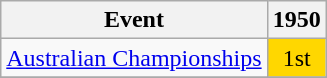<table class="wikitable">
<tr>
<th>Event</th>
<th>1950</th>
</tr>
<tr>
<td><a href='#'>Australian Championships</a></td>
<td align="center" bgcolor="gold">1st</td>
</tr>
<tr>
</tr>
</table>
